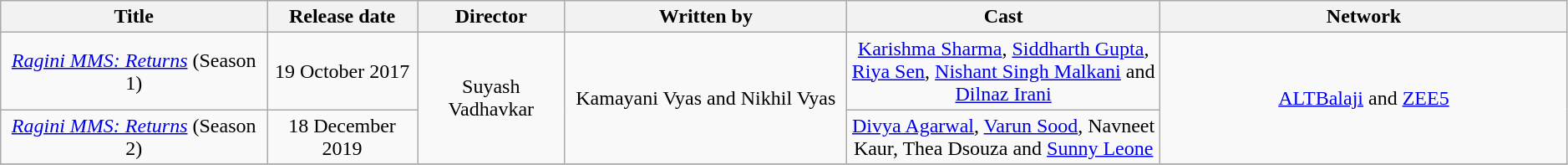<table class="wikitable plainrowheaders" style="text-align:center; width:99%;">
<tr>
<th width="17%">Title</th>
<th>Release date</th>
<th>Director</th>
<th width=18%>Written by</th>
<th width=20%>Cast</th>
<th width=26%>Network</th>
</tr>
<tr>
<td><em><a href='#'>Ragini MMS: Returns</a></em> (Season 1)</td>
<td>19 October 2017 </td>
<td rowspan=2>Suyash Vadhavkar</td>
<td rowspan=2>Kamayani Vyas and Nikhil Vyas</td>
<td><a href='#'>Karishma Sharma</a>, <a href='#'>Siddharth Gupta</a>, <a href='#'>Riya Sen</a>, <a href='#'>Nishant Singh Malkani</a> and <a href='#'>Dilnaz Irani</a></td>
<td rowspan=2><a href='#'>ALTBalaji</a> and <a href='#'>ZEE5</a></td>
</tr>
<tr>
<td><em><a href='#'>Ragini MMS: Returns</a></em> (Season 2)</td>
<td>18 December 2019 </td>
<td><a href='#'>Divya Agarwal</a>, <a href='#'>Varun Sood</a>, Navneet Kaur, Thea Dsouza and <a href='#'>Sunny Leone</a></td>
</tr>
<tr>
</tr>
</table>
